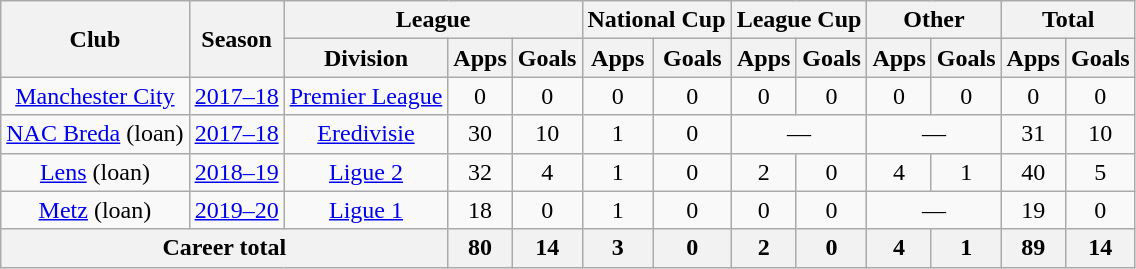<table class="wikitable" style="text-align: center;">
<tr>
<th rowspan="2">Club</th>
<th rowspan="2">Season</th>
<th colspan="3">League</th>
<th colspan="2">National Cup</th>
<th colspan="2">League Cup</th>
<th colspan="2">Other</th>
<th colspan="2">Total</th>
</tr>
<tr>
<th>Division</th>
<th>Apps</th>
<th>Goals</th>
<th>Apps</th>
<th>Goals</th>
<th>Apps</th>
<th>Goals</th>
<th>Apps</th>
<th>Goals</th>
<th>Apps</th>
<th>Goals</th>
</tr>
<tr>
<td><a href='#'>Manchester City</a></td>
<td><a href='#'>2017–18</a></td>
<td><a href='#'>Premier League</a></td>
<td>0</td>
<td>0</td>
<td>0</td>
<td>0</td>
<td>0</td>
<td>0</td>
<td>0</td>
<td>0</td>
<td>0</td>
<td>0</td>
</tr>
<tr>
<td><a href='#'>NAC Breda</a> (loan)</td>
<td><a href='#'>2017–18</a></td>
<td><a href='#'>Eredivisie</a></td>
<td>30</td>
<td>10</td>
<td>1</td>
<td>0</td>
<td colspan="2">—</td>
<td colspan="2">—</td>
<td>31</td>
<td>10</td>
</tr>
<tr>
<td><a href='#'>Lens</a> (loan)</td>
<td><a href='#'>2018–19</a></td>
<td><a href='#'>Ligue 2</a></td>
<td>32</td>
<td>4</td>
<td>1</td>
<td>0</td>
<td>2</td>
<td>0</td>
<td>4</td>
<td>1</td>
<td>40</td>
<td>5</td>
</tr>
<tr>
<td><a href='#'>Metz</a> (loan)</td>
<td><a href='#'>2019–20</a></td>
<td><a href='#'>Ligue 1</a></td>
<td>18</td>
<td>0</td>
<td>1</td>
<td>0</td>
<td>0</td>
<td>0</td>
<td colspan="2">—</td>
<td>19</td>
<td>0</td>
</tr>
<tr>
<th colspan="3">Career total</th>
<th>80</th>
<th>14</th>
<th>3</th>
<th>0</th>
<th>2</th>
<th>0</th>
<th>4</th>
<th>1</th>
<th>89</th>
<th>14</th>
</tr>
</table>
